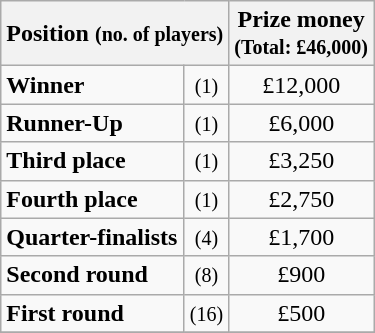<table class="wikitable">
<tr>
<th colspan=2>Position <small>(no. of players)</small></th>
<th>Prize money<br><small>(Total: £46,000)</small></th>
</tr>
<tr>
<td><strong>Winner</strong></td>
<td align=center><small>(1)</small></td>
<td align=center>£12,000</td>
</tr>
<tr>
<td><strong>Runner-Up</strong></td>
<td align=center><small>(1)</small></td>
<td align=center>£6,000</td>
</tr>
<tr>
<td><strong>Third place</strong></td>
<td align=center><small>(1)</small></td>
<td align=center>£3,250</td>
</tr>
<tr>
<td><strong>Fourth place</strong></td>
<td align=center><small>(1)</small></td>
<td align=center>£2,750</td>
</tr>
<tr>
<td><strong>Quarter-finalists</strong></td>
<td align=center><small>(4)</small></td>
<td align=center>£1,700</td>
</tr>
<tr>
<td><strong>Second round</strong></td>
<td align=center><small>(8)</small></td>
<td align=center>£900</td>
</tr>
<tr>
<td><strong>First round</strong></td>
<td align=center><small>(16)</small></td>
<td align=center>£500</td>
</tr>
<tr>
</tr>
</table>
